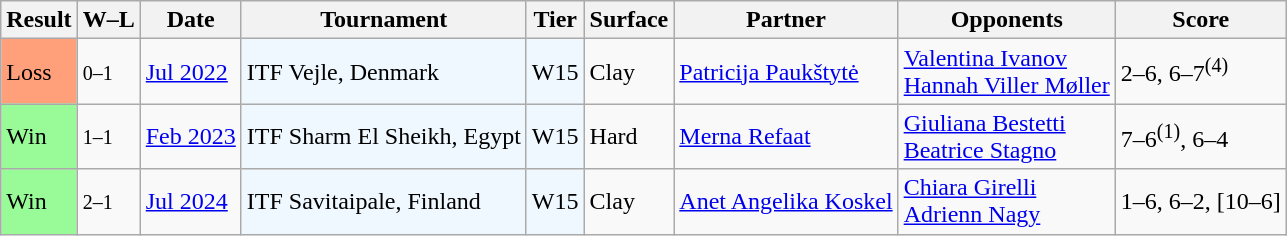<table class="sortable wikitable">
<tr>
<th>Result</th>
<th class="unsortable">W–L</th>
<th>Date</th>
<th>Tournament</th>
<th>Tier</th>
<th>Surface</th>
<th>Partner</th>
<th>Opponents</th>
<th class=unsortable>Score</th>
</tr>
<tr>
<td style="background:#ffa07a;">Loss</td>
<td><small>0–1</small></td>
<td><a href='#'>Jul 2022</a></td>
<td style="background:#f0f8ff;">ITF Vejle, Denmark</td>
<td style="background:#f0f8ff;">W15</td>
<td>Clay</td>
<td> <a href='#'>Patricija Paukštytė</a></td>
<td> <a href='#'>Valentina Ivanov</a> <br>  <a href='#'>Hannah Viller Møller</a></td>
<td>2–6, 6–7<sup>(4)</sup></td>
</tr>
<tr>
<td style="background:#98fb98;">Win</td>
<td><small>1–1</small></td>
<td><a href='#'>Feb 2023</a></td>
<td style="background:#f0f8ff;">ITF Sharm El Sheikh, Egypt</td>
<td style="background:#f0f8ff;">W15</td>
<td>Hard</td>
<td> <a href='#'>Merna Refaat</a></td>
<td> <a href='#'>Giuliana Bestetti</a> <br>  <a href='#'>Beatrice Stagno</a></td>
<td>7–6<sup>(1)</sup>, 6–4</td>
</tr>
<tr>
<td style="background:#98fb98;">Win</td>
<td><small>2–1</small></td>
<td><a href='#'>Jul 2024</a></td>
<td style="background:#f0f8ff;">ITF Savitaipale, Finland</td>
<td style="background:#f0f8ff;">W15</td>
<td>Clay</td>
<td> <a href='#'>Anet Angelika Koskel</a></td>
<td> <a href='#'>Chiara Girelli</a> <br>  <a href='#'>Adrienn Nagy</a></td>
<td>1–6, 6–2, [10–6]</td>
</tr>
</table>
